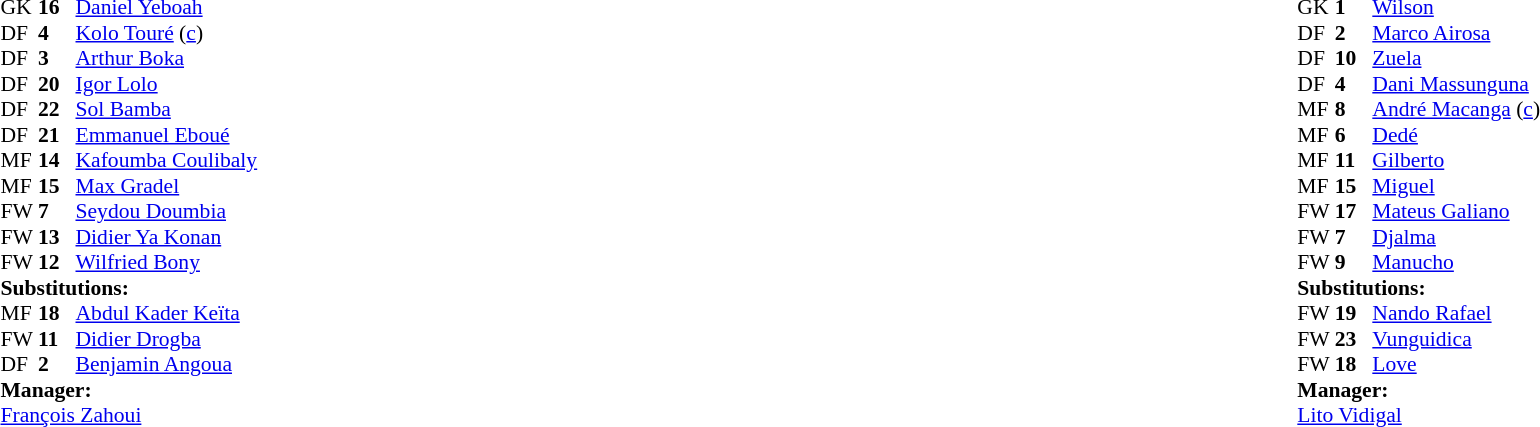<table width="100%">
<tr>
<td valign="top" width="50%"><br><table style="font-size: 90%" cellspacing="0" cellpadding="0">
<tr>
<th width="25"></th>
<th width="25"></th>
</tr>
<tr>
<td>GK</td>
<td><strong>16</strong></td>
<td><a href='#'>Daniel Yeboah</a></td>
</tr>
<tr>
<td>DF</td>
<td><strong>4</strong></td>
<td><a href='#'>Kolo Touré</a> (<a href='#'>c</a>)</td>
</tr>
<tr>
<td>DF</td>
<td><strong>3</strong></td>
<td><a href='#'>Arthur Boka</a></td>
</tr>
<tr>
<td>DF</td>
<td><strong>20</strong></td>
<td><a href='#'>Igor Lolo</a></td>
<td></td>
<td></td>
</tr>
<tr>
<td>DF</td>
<td><strong>22</strong></td>
<td><a href='#'>Sol Bamba</a></td>
</tr>
<tr>
<td>DF</td>
<td><strong>21</strong></td>
<td><a href='#'>Emmanuel Eboué</a></td>
<td></td>
<td></td>
</tr>
<tr>
<td>MF</td>
<td><strong>14</strong></td>
<td><a href='#'>Kafoumba Coulibaly</a></td>
</tr>
<tr>
<td>MF</td>
<td><strong>15</strong></td>
<td><a href='#'>Max Gradel</a></td>
</tr>
<tr>
<td>FW</td>
<td><strong>7</strong></td>
<td><a href='#'>Seydou Doumbia</a></td>
<td></td>
<td></td>
</tr>
<tr>
<td>FW</td>
<td><strong>13</strong></td>
<td><a href='#'>Didier Ya Konan</a></td>
</tr>
<tr>
<td>FW</td>
<td><strong>12</strong></td>
<td><a href='#'>Wilfried Bony</a></td>
</tr>
<tr>
<td colspan=3><strong>Substitutions:</strong></td>
</tr>
<tr>
<td>MF</td>
<td><strong>18</strong></td>
<td><a href='#'>Abdul Kader Keïta</a></td>
<td></td>
<td></td>
</tr>
<tr>
<td>FW</td>
<td><strong>11</strong></td>
<td><a href='#'>Didier Drogba</a></td>
<td></td>
<td></td>
</tr>
<tr>
<td>DF</td>
<td><strong>2</strong></td>
<td><a href='#'>Benjamin Angoua</a></td>
<td></td>
<td></td>
</tr>
<tr>
<td colspan=3><strong>Manager:</strong></td>
</tr>
<tr>
<td colspan=3><a href='#'>François Zahoui</a></td>
</tr>
</table>
</td>
<td valign="top"></td>
<td valign="top" width="50%"><br><table style="font-size: 90%" cellspacing="0" cellpadding="0" align="center">
<tr>
<th width=25></th>
<th width=25></th>
</tr>
<tr>
<td>GK</td>
<td><strong>1</strong></td>
<td><a href='#'>Wilson</a></td>
</tr>
<tr>
<td>DF</td>
<td><strong>2</strong></td>
<td><a href='#'>Marco Airosa</a></td>
</tr>
<tr>
<td>DF</td>
<td><strong>10</strong></td>
<td><a href='#'>Zuela</a></td>
</tr>
<tr>
<td>DF</td>
<td><strong>4</strong></td>
<td><a href='#'>Dani Massunguna</a></td>
<td></td>
</tr>
<tr>
<td>MF</td>
<td><strong>8</strong></td>
<td><a href='#'>André Macanga</a> (<a href='#'>c</a>)</td>
<td></td>
<td></td>
</tr>
<tr>
<td>MF</td>
<td><strong>6</strong></td>
<td><a href='#'>Dedé</a></td>
</tr>
<tr>
<td>MF</td>
<td><strong>11</strong></td>
<td><a href='#'>Gilberto</a></td>
</tr>
<tr>
<td>MF</td>
<td><strong>15</strong></td>
<td><a href='#'>Miguel</a></td>
<td></td>
<td></td>
</tr>
<tr>
<td>FW</td>
<td><strong>17</strong></td>
<td><a href='#'>Mateus Galiano</a></td>
</tr>
<tr>
<td>FW</td>
<td><strong>7</strong></td>
<td><a href='#'>Djalma</a></td>
<td></td>
<td></td>
</tr>
<tr>
<td>FW</td>
<td><strong>9</strong></td>
<td><a href='#'>Manucho</a></td>
</tr>
<tr>
<td colspan=3><strong>Substitutions:</strong></td>
</tr>
<tr>
<td>FW</td>
<td><strong>19</strong></td>
<td><a href='#'>Nando Rafael</a></td>
<td></td>
<td></td>
</tr>
<tr>
<td>FW</td>
<td><strong>23</strong></td>
<td><a href='#'>Vunguidica</a></td>
<td></td>
<td></td>
</tr>
<tr>
<td>FW</td>
<td><strong>18</strong></td>
<td><a href='#'>Love</a></td>
<td></td>
<td></td>
</tr>
<tr>
<td colspan=3><strong>Manager:</strong></td>
</tr>
<tr>
<td colspan=3><a href='#'>Lito Vidigal</a></td>
</tr>
</table>
</td>
</tr>
</table>
